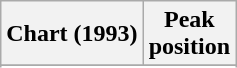<table class="wikitable sortable plainrowheaders" style="text-align:center">
<tr>
<th scope="col">Chart (1993)</th>
<th scope="col">Peak<br>position</th>
</tr>
<tr>
</tr>
<tr>
</tr>
<tr>
</tr>
</table>
